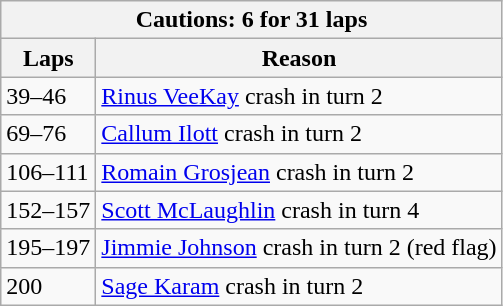<table class="wikitable">
<tr>
<th colspan=2>Cautions: 6 for 31 laps</th>
</tr>
<tr>
<th>Laps</th>
<th>Reason</th>
</tr>
<tr>
<td>39–46</td>
<td><a href='#'>Rinus VeeKay</a> crash in turn 2</td>
</tr>
<tr>
<td>69–76</td>
<td><a href='#'>Callum Ilott</a> crash in turn 2</td>
</tr>
<tr>
<td>106–111</td>
<td><a href='#'>Romain Grosjean</a> crash in turn 2</td>
</tr>
<tr>
<td>152–157</td>
<td><a href='#'>Scott McLaughlin</a> crash in turn 4</td>
</tr>
<tr>
<td>195–197</td>
<td><a href='#'>Jimmie Johnson</a> crash in turn 2 (red flag)</td>
</tr>
<tr>
<td>200</td>
<td><a href='#'>Sage Karam</a> crash in turn 2</td>
</tr>
</table>
